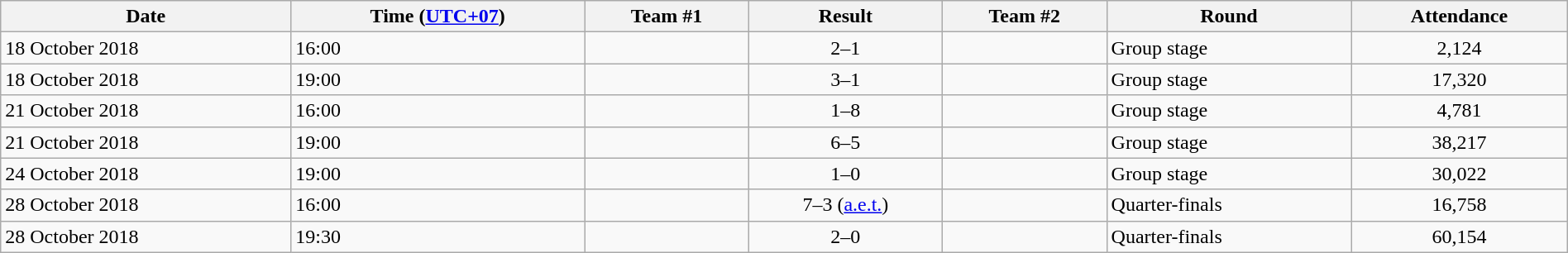<table class="wikitable" style="text-align:left; width:100%;">
<tr>
<th>Date</th>
<th>Time (<a href='#'>UTC+07</a>)</th>
<th>Team #1</th>
<th>Result</th>
<th>Team #2</th>
<th>Round</th>
<th>Attendance</th>
</tr>
<tr>
<td>18 October 2018</td>
<td>16:00</td>
<td><strong></strong></td>
<td style="text-align:center;">2–1</td>
<td></td>
<td>Group stage</td>
<td style="text-align:center;">2,124</td>
</tr>
<tr>
<td>18 October 2018</td>
<td>19:00</td>
<td><strong></strong></td>
<td style="text-align:center;">3–1</td>
<td></td>
<td>Group stage</td>
<td style="text-align:center;">17,320</td>
</tr>
<tr>
<td>21 October 2018</td>
<td>16:00</td>
<td></td>
<td style="text-align:center;">1–8</td>
<td><strong></strong></td>
<td>Group stage</td>
<td style="text-align:center;">4,781</td>
</tr>
<tr>
<td>21 October 2018</td>
<td>19:00</td>
<td><strong></strong></td>
<td style="text-align:center;">6–5</td>
<td></td>
<td>Group stage</td>
<td style="text-align:center;">38,217</td>
</tr>
<tr>
<td>24 October 2018</td>
<td>19:00</td>
<td><strong></strong></td>
<td style="text-align:center;">1–0</td>
<td></td>
<td>Group stage</td>
<td style="text-align:center;">30,022</td>
</tr>
<tr>
<td>28 October 2018</td>
<td>16:00</td>
<td><strong></strong></td>
<td style="text-align:center;">7–3 (<a href='#'>a.e.t.</a>)</td>
<td></td>
<td>Quarter-finals</td>
<td style="text-align:center;">16,758</td>
</tr>
<tr>
<td>28 October 2018</td>
<td>19:30</td>
<td><strong></strong></td>
<td style="text-align:center;">2–0</td>
<td></td>
<td>Quarter-finals</td>
<td style="text-align:center;">60,154</td>
</tr>
</table>
